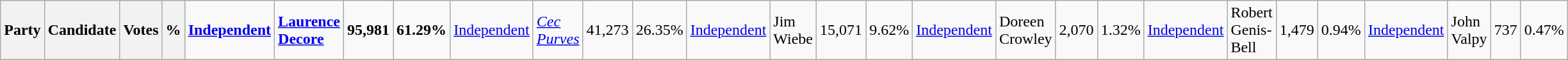<table class="wikitable">
<tr>
<th colspan="2">Party</th>
<th>Candidate</th>
<th>Votes</th>
<th>%<br></th>
<td><strong><a href='#'>Independent</a></strong></td>
<td><strong><a href='#'>Laurence Decore</a></strong></td>
<td align="right"><strong>95,981</strong></td>
<td align="right"><strong>61.29%</strong><br></td>
<td><a href='#'>Independent</a></td>
<td><em><a href='#'>Cec Purves</a></em></td>
<td align="right">41,273</td>
<td align="right">26.35%<br></td>
<td><a href='#'>Independent</a></td>
<td>Jim Wiebe</td>
<td align="right">15,071</td>
<td align="right">9.62%<br></td>
<td><a href='#'>Independent</a></td>
<td>Doreen Crowley</td>
<td align="right">2,070</td>
<td align="right">1.32%<br></td>
<td><a href='#'>Independent</a></td>
<td>Robert Genis-Bell</td>
<td align="right">1,479</td>
<td align="right">0.94%<br></td>
<td><a href='#'>Independent</a></td>
<td>John Valpy</td>
<td align="right">737</td>
<td align="right">0.47%</td>
</tr>
</table>
